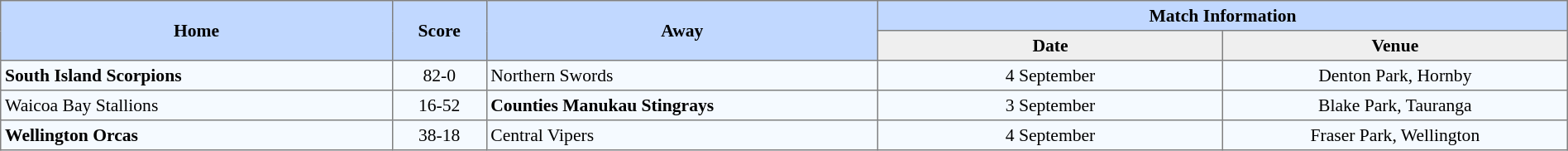<table border=1 style="border-collapse:collapse; font-size:90%; text-align:center;" cellpadding=3 cellspacing=0 width=100%>
<tr bgcolor=#C1D8FF>
<th rowspan=2 width=25%>Home</th>
<th rowspan=2 width=6%>Score</th>
<th rowspan=2 width=25%>Away</th>
<th colspan=6>Match Information</th>
</tr>
<tr bgcolor=#EFEFEF>
<th width=22%>Date</th>
<th width=22%>Venue</th>
</tr>
<tr bgcolor=#F5FAFF>
<td align=left><strong>South Island Scorpions</strong></td>
<td>82-0</td>
<td align=left>Northern Swords</td>
<td>4 September</td>
<td>Denton Park, Hornby</td>
</tr>
<tr bgcolor=#F5FAFF>
<td align=left>Waicoa Bay Stallions</td>
<td>16-52</td>
<td align=left><strong>Counties Manukau Stingrays</strong></td>
<td>3 September</td>
<td>Blake Park, Tauranga</td>
</tr>
<tr bgcolor=#F5FAFF>
<td align=left><strong>Wellington Orcas</strong></td>
<td>38-18</td>
<td align=left>Central Vipers</td>
<td>4 September</td>
<td>Fraser Park, Wellington</td>
</tr>
</table>
